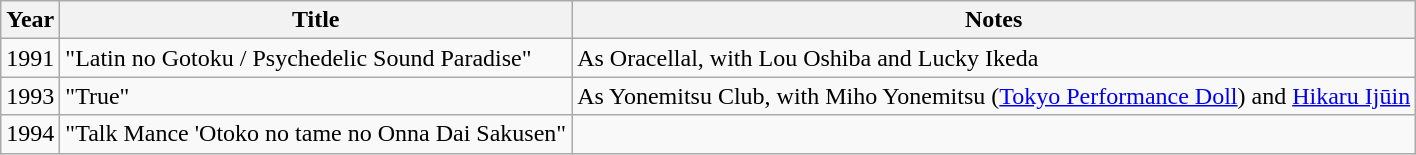<table class="wikitable">
<tr>
<th>Year</th>
<th>Title</th>
<th>Notes</th>
</tr>
<tr>
<td>1991</td>
<td>"Latin no Gotoku / Psychedelic Sound Paradise"</td>
<td>As Oracellal, with Lou Oshiba and Lucky Ikeda</td>
</tr>
<tr>
<td>1993</td>
<td>"True"</td>
<td>As Yonemitsu Club, with Miho Yonemitsu (<a href='#'>Tokyo Performance Doll</a>) and <a href='#'>Hikaru Ijūin</a></td>
</tr>
<tr>
<td>1994</td>
<td>"Talk Mance 'Otoko no tame no Onna Dai Sakusen"</td>
<td></td>
</tr>
</table>
